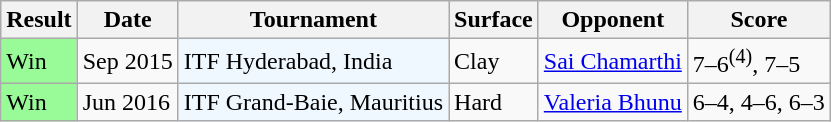<table class="wikitable sortable">
<tr>
<th>Result</th>
<th>Date</th>
<th>Tournament</th>
<th>Surface</th>
<th>Opponent</th>
<th class="unsortable">Score</th>
</tr>
<tr>
<td style="background:#98fb98;">Win</td>
<td>Sep 2015</td>
<td style="background:#f0f8ff;">ITF Hyderabad, India</td>
<td>Clay</td>
<td> <a href='#'>Sai Chamarthi</a></td>
<td>7–6<sup>(4)</sup>, 7–5</td>
</tr>
<tr>
<td style="background:#98fb98;">Win</td>
<td>Jun 2016</td>
<td style="background:#f0f8ff;">ITF Grand-Baie, Mauritius</td>
<td>Hard</td>
<td> <a href='#'>Valeria Bhunu</a></td>
<td>6–4, 4–6, 6–3</td>
</tr>
</table>
